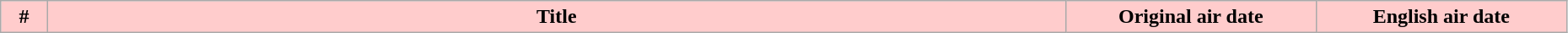<table class="wikitable" width="98%">
<tr>
<th style="background: #FCC" width="3%">#</th>
<th style="background: #FCC">Title</th>
<th style="background: #FCC" width="16%">Original air date</th>
<th style="background: #FCC" width="16%">English air date<br>
























</th>
</tr>
</table>
